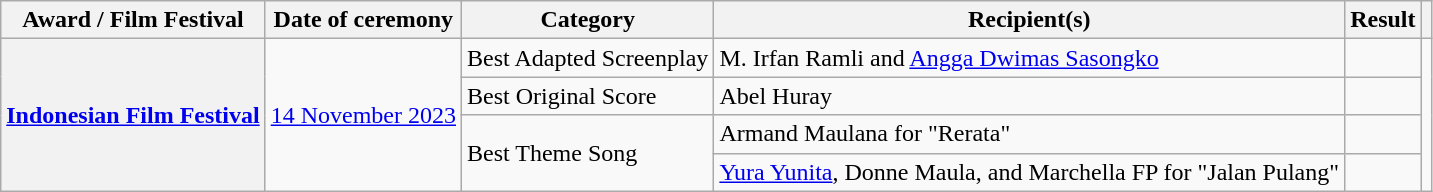<table class="wikitable sortable plainrowheaders">
<tr>
<th scope="col">Award / Film Festival</th>
<th scope="col">Date of ceremony</th>
<th scope="col">Category</th>
<th scope="col">Recipient(s)</th>
<th scope="col">Result</th>
<th scope="col" class="unsortable"></th>
</tr>
<tr>
<th scope="row" rowspan="4"><a href='#'>Indonesian Film Festival</a></th>
<td rowspan="4"><a href='#'>14 November 2023</a></td>
<td>Best Adapted Screenplay</td>
<td>M. Irfan Ramli and <a href='#'>Angga Dwimas Sasongko</a></td>
<td></td>
<td align="center" rowspan="4"></td>
</tr>
<tr>
<td>Best Original Score</td>
<td>Abel Huray</td>
<td></td>
</tr>
<tr>
<td rowspan="2">Best Theme Song</td>
<td>Armand Maulana for "Rerata"</td>
<td></td>
</tr>
<tr>
<td><a href='#'>Yura Yunita</a>, Donne Maula, and Marchella FP for "Jalan Pulang"</td>
<td></td>
</tr>
</table>
